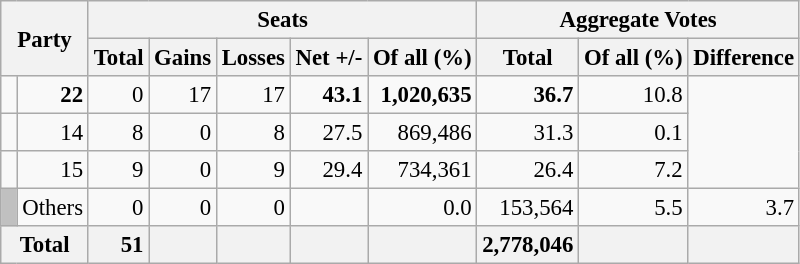<table class="wikitable sortable" style="text-align:right; font-size:95%;">
<tr>
<th colspan="2" rowspan="2">Party</th>
<th colspan="5">Seats</th>
<th colspan="3">Aggregate Votes</th>
</tr>
<tr>
<th>Total</th>
<th>Gains</th>
<th>Losses</th>
<th>Net +/-</th>
<th>Of all (%)</th>
<th>Total</th>
<th>Of all (%)</th>
<th>Difference</th>
</tr>
<tr>
<td></td>
<td><strong>22</strong></td>
<td>0</td>
<td>17</td>
<td>17</td>
<td><strong>43.1</strong></td>
<td><strong>1,020,635</strong></td>
<td><strong>36.7</strong></td>
<td>10.8</td>
</tr>
<tr>
<td></td>
<td>14</td>
<td>8</td>
<td>0</td>
<td>8</td>
<td>27.5</td>
<td>869,486</td>
<td>31.3</td>
<td>0.1</td>
</tr>
<tr>
<td></td>
<td>15</td>
<td>9</td>
<td>0</td>
<td>9</td>
<td>29.4</td>
<td>734,361</td>
<td>26.4</td>
<td>7.2</td>
</tr>
<tr>
<td style="background:silver;"> </td>
<td align=left>Others</td>
<td>0</td>
<td>0</td>
<td>0</td>
<td></td>
<td>0.0</td>
<td>153,564</td>
<td>5.5</td>
<td>3.7</td>
</tr>
<tr class="sortbottom">
<th colspan="2" style="background:#f2f2f2"><strong>Total</strong></th>
<td style="background:#f2f2f2;"><strong>51</strong></td>
<td style="background:#f2f2f2;"></td>
<td style="background:#f2f2f2;"></td>
<td style="background:#f2f2f2;"></td>
<td style="background:#f2f2f2;"></td>
<td style="background:#f2f2f2;"><strong>2,778,046</strong></td>
<td style="background:#f2f2f2;"></td>
<td style="background:#f2f2f2;"></td>
</tr>
</table>
